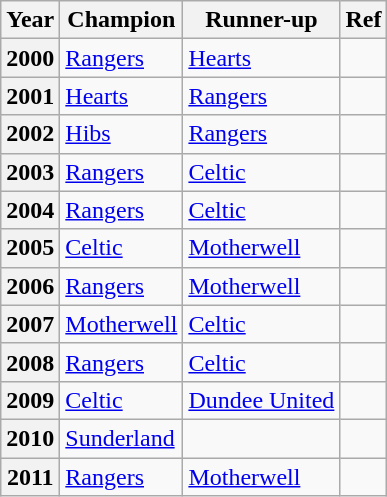<table class="wikitable">
<tr>
<th>Year</th>
<th>Champion</th>
<th>Runner-up</th>
<th>Ref</th>
</tr>
<tr>
<th>2000</th>
<td><a href='#'>Rangers</a></td>
<td><a href='#'>Hearts</a></td>
<td></td>
</tr>
<tr>
<th>2001</th>
<td><a href='#'>Hearts</a></td>
<td><a href='#'>Rangers</a></td>
<td></td>
</tr>
<tr>
<th>2002</th>
<td><a href='#'>Hibs</a></td>
<td><a href='#'>Rangers</a></td>
<td></td>
</tr>
<tr>
<th>2003</th>
<td><a href='#'>Rangers</a></td>
<td><a href='#'>Celtic</a></td>
<td></td>
</tr>
<tr>
<th>2004</th>
<td><a href='#'>Rangers</a></td>
<td><a href='#'>Celtic</a></td>
<td></td>
</tr>
<tr>
<th>2005</th>
<td><a href='#'>Celtic</a></td>
<td><a href='#'>Motherwell</a></td>
<td></td>
</tr>
<tr>
<th>2006</th>
<td><a href='#'>Rangers</a></td>
<td><a href='#'>Motherwell</a></td>
<td></td>
</tr>
<tr>
<th>2007</th>
<td><a href='#'>Motherwell</a></td>
<td><a href='#'>Celtic</a></td>
<td></td>
</tr>
<tr>
<th>2008</th>
<td><a href='#'>Rangers</a></td>
<td><a href='#'>Celtic</a></td>
<td></td>
</tr>
<tr>
<th>2009</th>
<td><a href='#'>Celtic</a></td>
<td><a href='#'>Dundee United</a></td>
<td></td>
</tr>
<tr>
<th>2010</th>
<td> <a href='#'>Sunderland</a></td>
<td></td>
<td></td>
</tr>
<tr>
<th>2011</th>
<td><a href='#'>Rangers</a></td>
<td><a href='#'>Motherwell</a></td>
<td></td>
</tr>
</table>
